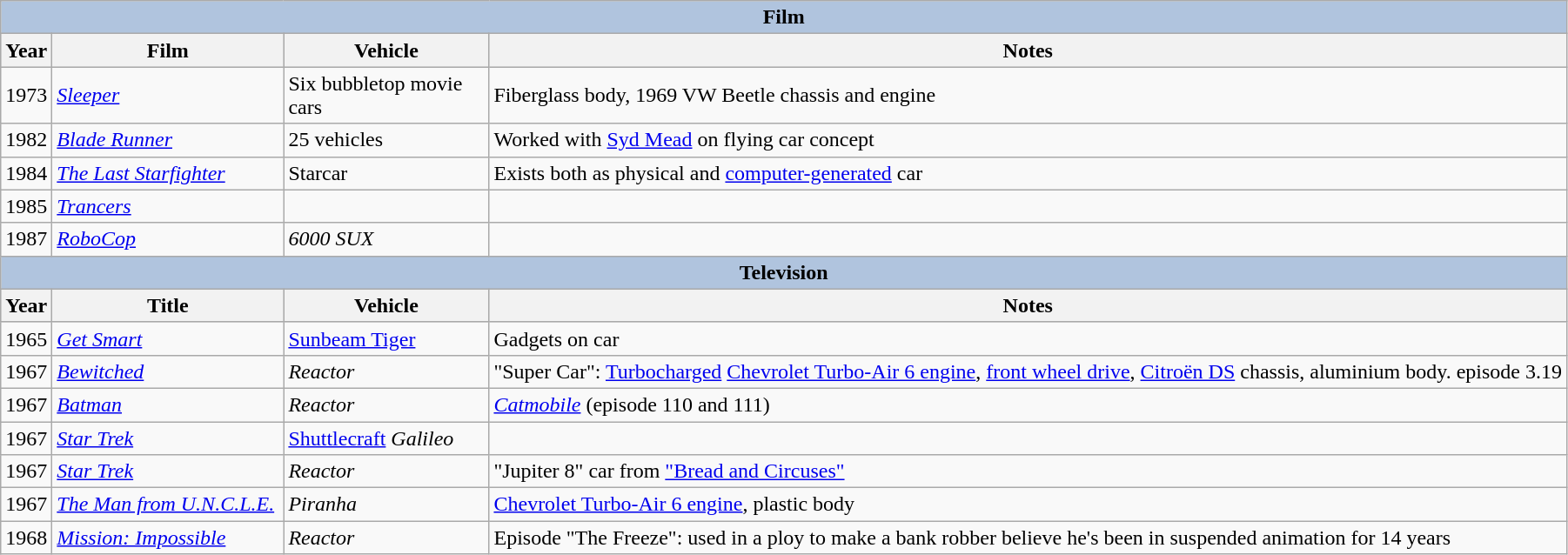<table class="wikitable">
<tr>
<th colspan="4" style="background: LightSteelBlue;">Film</th>
</tr>
<tr style="background:#ccc;">
<th>Year</th>
<th style="width:170px;">Film</th>
<th style="width:150px;">Vehicle</th>
<th>Notes</th>
</tr>
<tr>
<td>1973</td>
<td><em><a href='#'>Sleeper</a></em></td>
<td>Six bubbletop movie cars</td>
<td>Fiberglass body, 1969 VW Beetle chassis and engine</td>
</tr>
<tr>
<td>1982</td>
<td><em><a href='#'>Blade Runner</a></em></td>
<td>25 vehicles</td>
<td>Worked with <a href='#'>Syd Mead</a> on flying car concept</td>
</tr>
<tr>
<td>1984</td>
<td><em><a href='#'>The Last Starfighter</a></em></td>
<td>Starcar</td>
<td>Exists both as physical and <a href='#'>computer-generated</a> car</td>
</tr>
<tr>
<td>1985</td>
<td><em><a href='#'>Trancers</a></em></td>
<td></td>
<td></td>
</tr>
<tr>
<td>1987</td>
<td><em><a href='#'>RoboCop</a></em></td>
<td><em>6000 SUX</em></td>
<td></td>
</tr>
<tr>
<th colspan="4" style="background: LightSteelBlue;">Television</th>
</tr>
<tr style="background:#ccc;">
<th>Year</th>
<th>Title</th>
<th>Vehicle</th>
<th>Notes</th>
</tr>
<tr>
<td>1965</td>
<td><em><a href='#'>Get Smart</a></em></td>
<td><a href='#'>Sunbeam Tiger</a></td>
<td>Gadgets on car</td>
</tr>
<tr>
<td>1967</td>
<td><em><a href='#'>Bewitched</a></em></td>
<td><em>Reactor</em></td>
<td>"Super Car": <a href='#'>Turbocharged</a> <a href='#'>Chevrolet Turbo-Air 6 engine</a>, <a href='#'>front wheel drive</a>, <a href='#'>Citroën DS</a> chassis, aluminium body. episode 3.19</td>
</tr>
<tr>
<td>1967</td>
<td><em><a href='#'>Batman</a></em></td>
<td><em>Reactor</em></td>
<td><a href='#'><em>Catmobile</em></a> (episode 110 and 111)</td>
</tr>
<tr>
<td>1967</td>
<td><em><a href='#'>Star Trek</a></em></td>
<td><a href='#'>Shuttlecraft</a> <em>Galileo</em></td>
<td></td>
</tr>
<tr>
<td>1967</td>
<td><em><a href='#'>Star Trek</a></em></td>
<td><em>Reactor</em></td>
<td>"Jupiter 8" car from <a href='#'>"Bread and Circuses"</a></td>
</tr>
<tr>
<td>1967</td>
<td><em><a href='#'>The Man from U.N.C.L.E.</a></em></td>
<td><em>Piranha</em></td>
<td><a href='#'>Chevrolet Turbo-Air 6 engine</a>, plastic body</td>
</tr>
<tr>
<td>1968</td>
<td><em><a href='#'>Mission: Impossible</a></em></td>
<td><em>Reactor</em></td>
<td>Episode "The Freeze": used in a ploy to make a bank robber believe he's been in suspended animation for 14 years</td>
</tr>
</table>
